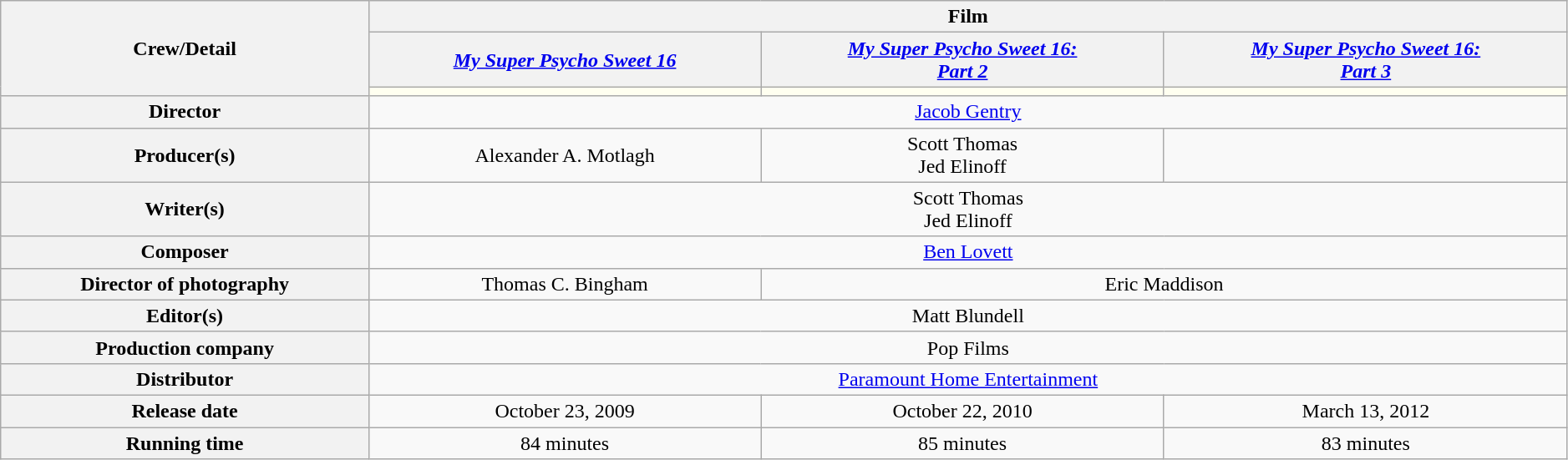<table class="wikitable"  style="text-align:center; width:99%;">
<tr>
<th rowspan="3">Crew/Detail</th>
<th colspan="3">Film</th>
</tr>
<tr>
<th><em><a href='#'>My Super Psycho Sweet 16</a></em></th>
<th><em><a href='#'>My Super Psycho Sweet 16: <br> Part 2</a></em></th>
<th><em><a href='#'>My Super Psycho Sweet 16: <br> Part 3</a></em></th>
</tr>
<tr>
<th style="background:ivory;"></th>
<th style="background:ivory;"></th>
<th style="background:ivory;"></th>
</tr>
<tr>
<th>Director</th>
<td colspan="3"><a href='#'>Jacob Gentry</a></td>
</tr>
<tr>
<th>Producer(s)</th>
<td>Alexander A. Motlagh</td>
<td>Scott Thomas<br>Jed Elinoff</td>
<td></td>
</tr>
<tr>
<th>Writer(s)</th>
<td colspan="3">Scott Thomas<br>Jed Elinoff</td>
</tr>
<tr>
<th>Composer</th>
<td colspan="3"><a href='#'>Ben Lovett</a></td>
</tr>
<tr>
<th>Director of photography</th>
<td>Thomas C. Bingham</td>
<td colspan="2">Eric Maddison</td>
</tr>
<tr>
<th>Editor(s)</th>
<td colspan="3">Matt Blundell</td>
</tr>
<tr>
<th>Production company</th>
<td colspan="3">Pop Films</td>
</tr>
<tr>
<th>Distributor</th>
<td colspan="3"><a href='#'>Paramount Home Entertainment</a></td>
</tr>
<tr>
<th>Release date</th>
<td>October 23, 2009</td>
<td>October 22, 2010</td>
<td>March 13, 2012</td>
</tr>
<tr>
<th>Running time</th>
<td>84 minutes</td>
<td>85 minutes</td>
<td>83 minutes</td>
</tr>
</table>
